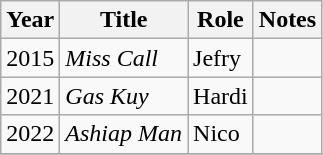<table class="wikitable unsortable">
<tr>
<th>Year</th>
<th>Title</th>
<th>Role</th>
<th>Notes</th>
</tr>
<tr>
<td>2015</td>
<td><em>Miss Call</em></td>
<td>Jefry</td>
<td></td>
</tr>
<tr>
<td>2021</td>
<td><em>Gas Kuy</em></td>
<td>Hardi</td>
<td></td>
</tr>
<tr>
<td>2022</td>
<td><em>Ashiap Man</em></td>
<td>Nico</td>
<td></td>
</tr>
<tr>
</tr>
</table>
